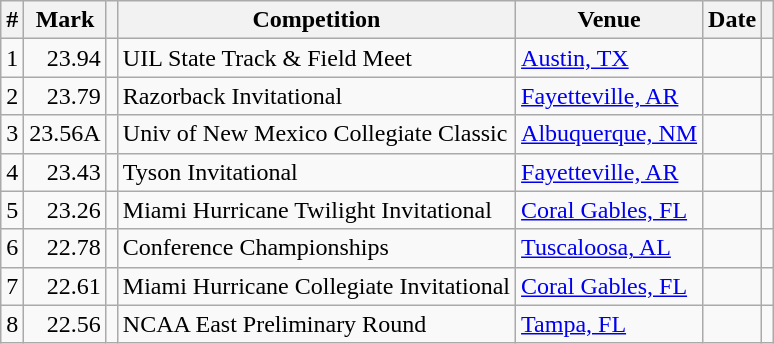<table class="wikitable sortable">
<tr>
<th>#</th>
<th>Mark</th>
<th class=unsortable></th>
<th>Competition</th>
<th>Venue</th>
<th>Date</th>
<th class=unsortable></th>
</tr>
<tr>
<td align=center>1</td>
<td align=right>23.94 </td>
<td></td>
<td>UIL State Track & Field Meet</td>
<td><a href='#'>Austin, TX</a></td>
<td align=right></td>
<td></td>
</tr>
<tr>
<td align=center>2</td>
<td align=right>23.79</td>
<td> </td>
<td>Razorback Invitational</td>
<td><a href='#'>Fayetteville, AR</a></td>
<td align=right></td>
<td></td>
</tr>
<tr>
<td align=center>3</td>
<td align=right>23.56A</td>
<td> </td>
<td>Univ of New Mexico Collegiate Classic</td>
<td><a href='#'>Albuquerque, NM</a></td>
<td align=right></td>
<td></td>
</tr>
<tr>
<td align=center>4</td>
<td align=right>23.43</td>
<td></td>
<td>Tyson Invitational</td>
<td><a href='#'>Fayetteville, AR</a></td>
<td align=right></td>
<td></td>
</tr>
<tr>
<td align=center>5</td>
<td align=right>23.26 </td>
<td></td>
<td>Miami Hurricane Twilight Invitational</td>
<td><a href='#'>Coral Gables, FL</a></td>
<td align=right></td>
<td></td>
</tr>
<tr>
<td align=center>6</td>
<td align=right>22.78 </td>
<td> </td>
<td>Conference Championships</td>
<td><a href='#'>Tuscaloosa, AL</a></td>
<td align=right></td>
<td></td>
</tr>
<tr>
<td align=center>7</td>
<td align=right>22.61 </td>
<td></td>
<td>Miami Hurricane Collegiate Invitational</td>
<td><a href='#'>Coral Gables, FL</a></td>
<td align=right></td>
<td></td>
</tr>
<tr>
<td align=center>8</td>
<td align=right>22.56 </td>
<td> </td>
<td>NCAA East Preliminary Round</td>
<td><a href='#'>Tampa, FL</a></td>
<td align=right></td>
<td></td>
</tr>
</table>
